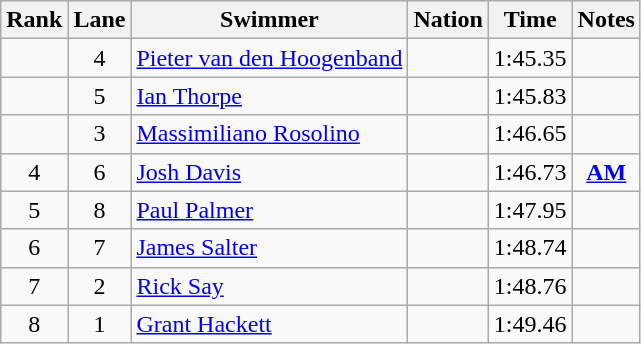<table class="wikitable sortable" style="text-align:center">
<tr>
<th>Rank</th>
<th>Lane</th>
<th>Swimmer</th>
<th>Nation</th>
<th>Time</th>
<th>Notes</th>
</tr>
<tr>
<td></td>
<td>4</td>
<td align=left><a href='#'>Pieter van den Hoogenband</a></td>
<td align=left></td>
<td>1:45.35</td>
<td></td>
</tr>
<tr>
<td></td>
<td>5</td>
<td align=left><a href='#'>Ian Thorpe</a></td>
<td align=left></td>
<td>1:45.83</td>
<td></td>
</tr>
<tr>
<td></td>
<td>3</td>
<td align=left><a href='#'>Massimiliano Rosolino</a></td>
<td align=left></td>
<td>1:46.65</td>
<td></td>
</tr>
<tr>
<td>4</td>
<td>6</td>
<td align=left><a href='#'>Josh Davis</a></td>
<td align=left></td>
<td>1:46.73</td>
<td><strong><a href='#'>AM</a></strong></td>
</tr>
<tr>
<td>5</td>
<td>8</td>
<td align=left><a href='#'>Paul Palmer</a></td>
<td align=left></td>
<td>1:47.95</td>
<td></td>
</tr>
<tr>
<td>6</td>
<td>7</td>
<td align=left><a href='#'>James Salter</a></td>
<td align=left></td>
<td>1:48.74</td>
<td></td>
</tr>
<tr>
<td>7</td>
<td>2</td>
<td align=left><a href='#'>Rick Say</a></td>
<td align=left></td>
<td>1:48.76</td>
<td></td>
</tr>
<tr>
<td>8</td>
<td>1</td>
<td align=left><a href='#'>Grant Hackett</a></td>
<td align=left></td>
<td>1:49.46</td>
<td></td>
</tr>
</table>
